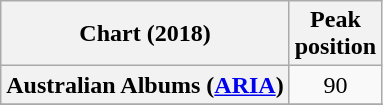<table class="wikitable sortable plainrowheaders" style="text-align:center">
<tr>
<th scope="col">Chart (2018)</th>
<th scope="col">Peak<br> position</th>
</tr>
<tr>
<th scope="row">Australian Albums (<a href='#'>ARIA</a>)</th>
<td>90</td>
</tr>
<tr>
</tr>
<tr>
</tr>
</table>
